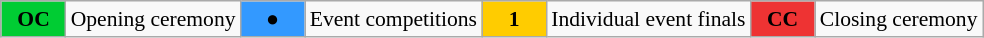<table class="wikitable" style="margin:0.5em auto; font-size:90%;position:relative;">
<tr>
<td style="width:2.5em; background:#00cc33; text-align:center"><strong>OC</strong></td>
<td>Opening ceremony</td>
<td style="width:2.5em; background:#3399ff; text-align:center">●</td>
<td>Event competitions</td>
<td style="width:2.5em; background:#ffcc00; text-align:center"><strong>1</strong></td>
<td>Individual event finals</td>
<td style="width:2.5em; background:#ee3333; text-align:center"><strong>CC</strong></td>
<td>Closing ceremony</td>
</tr>
</table>
